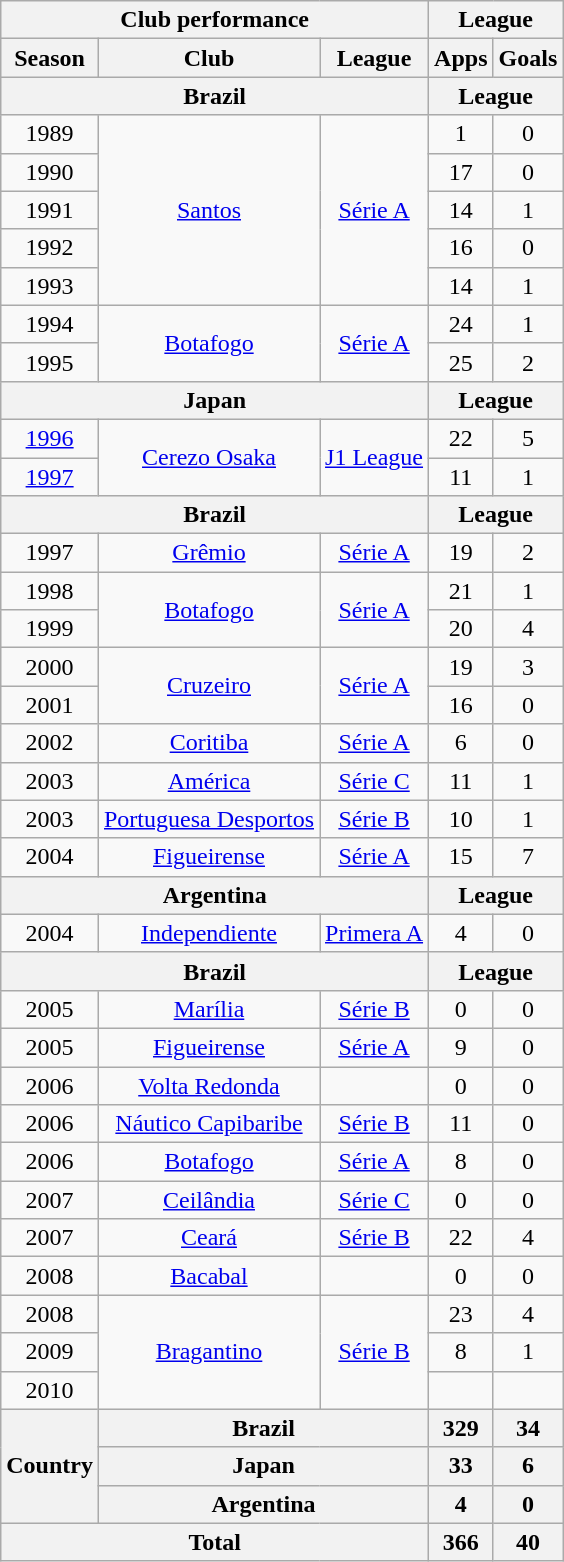<table class="wikitable" style="text-align:center;">
<tr>
<th colspan=3>Club performance</th>
<th colspan=2>League</th>
</tr>
<tr>
<th>Season</th>
<th>Club</th>
<th>League</th>
<th>Apps</th>
<th>Goals</th>
</tr>
<tr>
<th colspan=3>Brazil</th>
<th colspan=2>League</th>
</tr>
<tr>
<td>1989</td>
<td rowspan="5"><a href='#'>Santos</a></td>
<td rowspan="5"><a href='#'>Série A</a></td>
<td>1</td>
<td>0</td>
</tr>
<tr>
<td>1990</td>
<td>17</td>
<td>0</td>
</tr>
<tr>
<td>1991</td>
<td>14</td>
<td>1</td>
</tr>
<tr>
<td>1992</td>
<td>16</td>
<td>0</td>
</tr>
<tr>
<td>1993</td>
<td>14</td>
<td>1</td>
</tr>
<tr>
<td>1994</td>
<td rowspan="2"><a href='#'>Botafogo</a></td>
<td rowspan="2"><a href='#'>Série A</a></td>
<td>24</td>
<td>1</td>
</tr>
<tr>
<td>1995</td>
<td>25</td>
<td>2</td>
</tr>
<tr>
<th colspan=3>Japan</th>
<th colspan=2>League</th>
</tr>
<tr>
<td><a href='#'>1996</a></td>
<td rowspan="2"><a href='#'>Cerezo Osaka</a></td>
<td rowspan="2"><a href='#'>J1 League</a></td>
<td>22</td>
<td>5</td>
</tr>
<tr>
<td><a href='#'>1997</a></td>
<td>11</td>
<td>1</td>
</tr>
<tr>
<th colspan=3>Brazil</th>
<th colspan=2>League</th>
</tr>
<tr>
<td>1997</td>
<td><a href='#'>Grêmio</a></td>
<td><a href='#'>Série A</a></td>
<td>19</td>
<td>2</td>
</tr>
<tr>
<td>1998</td>
<td rowspan="2"><a href='#'>Botafogo</a></td>
<td rowspan="2"><a href='#'>Série A</a></td>
<td>21</td>
<td>1</td>
</tr>
<tr>
<td>1999</td>
<td>20</td>
<td>4</td>
</tr>
<tr>
<td>2000</td>
<td rowspan="2"><a href='#'>Cruzeiro</a></td>
<td rowspan="2"><a href='#'>Série A</a></td>
<td>19</td>
<td>3</td>
</tr>
<tr>
<td>2001</td>
<td>16</td>
<td>0</td>
</tr>
<tr>
<td>2002</td>
<td><a href='#'>Coritiba</a></td>
<td><a href='#'>Série A</a></td>
<td>6</td>
<td>0</td>
</tr>
<tr>
<td>2003</td>
<td><a href='#'>América</a></td>
<td><a href='#'>Série C</a></td>
<td>11</td>
<td>1</td>
</tr>
<tr>
<td>2003</td>
<td><a href='#'>Portuguesa Desportos</a></td>
<td><a href='#'>Série B</a></td>
<td>10</td>
<td>1</td>
</tr>
<tr>
<td>2004</td>
<td><a href='#'>Figueirense</a></td>
<td><a href='#'>Série A</a></td>
<td>15</td>
<td>7</td>
</tr>
<tr>
<th colspan=3>Argentina</th>
<th colspan=2>League</th>
</tr>
<tr>
<td>2004</td>
<td><a href='#'>Independiente</a></td>
<td><a href='#'>Primera A</a></td>
<td>4</td>
<td>0</td>
</tr>
<tr>
<th colspan=3>Brazil</th>
<th colspan=2>League</th>
</tr>
<tr>
<td>2005</td>
<td><a href='#'>Marília</a></td>
<td><a href='#'>Série B</a></td>
<td>0</td>
<td>0</td>
</tr>
<tr>
<td>2005</td>
<td><a href='#'>Figueirense</a></td>
<td><a href='#'>Série A</a></td>
<td>9</td>
<td>0</td>
</tr>
<tr>
<td>2006</td>
<td><a href='#'>Volta Redonda</a></td>
<td></td>
<td>0</td>
<td>0</td>
</tr>
<tr>
<td>2006</td>
<td><a href='#'>Náutico Capibaribe</a></td>
<td><a href='#'>Série B</a></td>
<td>11</td>
<td>0</td>
</tr>
<tr>
<td>2006</td>
<td><a href='#'>Botafogo</a></td>
<td><a href='#'>Série A</a></td>
<td>8</td>
<td>0</td>
</tr>
<tr>
<td>2007</td>
<td><a href='#'>Ceilândia</a></td>
<td><a href='#'>Série C</a></td>
<td>0</td>
<td>0</td>
</tr>
<tr>
<td>2007</td>
<td><a href='#'>Ceará</a></td>
<td><a href='#'>Série B</a></td>
<td>22</td>
<td>4</td>
</tr>
<tr>
<td>2008</td>
<td><a href='#'>Bacabal</a></td>
<td></td>
<td>0</td>
<td>0</td>
</tr>
<tr>
<td>2008</td>
<td rowspan="3"><a href='#'>Bragantino</a></td>
<td rowspan="3"><a href='#'>Série B</a></td>
<td>23</td>
<td>4</td>
</tr>
<tr>
<td>2009</td>
<td>8</td>
<td>1</td>
</tr>
<tr>
<td>2010</td>
<td></td>
<td></td>
</tr>
<tr>
<th rowspan=3>Country</th>
<th colspan=2>Brazil</th>
<th>329</th>
<th>34</th>
</tr>
<tr>
<th colspan=2>Japan</th>
<th>33</th>
<th>6</th>
</tr>
<tr>
<th colspan=2>Argentina</th>
<th>4</th>
<th>0</th>
</tr>
<tr>
<th colspan=3>Total</th>
<th>366</th>
<th>40</th>
</tr>
</table>
